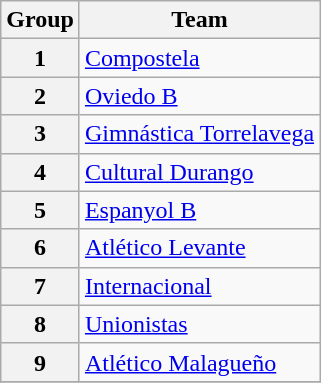<table class="wikitable">
<tr>
<th>Group</th>
<th>Team</th>
</tr>
<tr>
<th>1</th>
<td><a href='#'>Compostela</a></td>
</tr>
<tr>
<th>2</th>
<td><a href='#'>Oviedo B</a></td>
</tr>
<tr>
<th>3</th>
<td><a href='#'>Gimnástica Torrelavega</a></td>
</tr>
<tr>
<th>4</th>
<td><a href='#'>Cultural Durango</a></td>
</tr>
<tr>
<th>5</th>
<td><a href='#'>Espanyol B</a></td>
</tr>
<tr>
<th>6</th>
<td><a href='#'>Atlético Levante</a></td>
</tr>
<tr>
<th>7</th>
<td><a href='#'>Internacional</a></td>
</tr>
<tr>
<th>8</th>
<td><a href='#'>Unionistas</a></td>
</tr>
<tr>
<th>9</th>
<td><a href='#'>Atlético Malagueño</a></td>
</tr>
<tr>
</tr>
</table>
